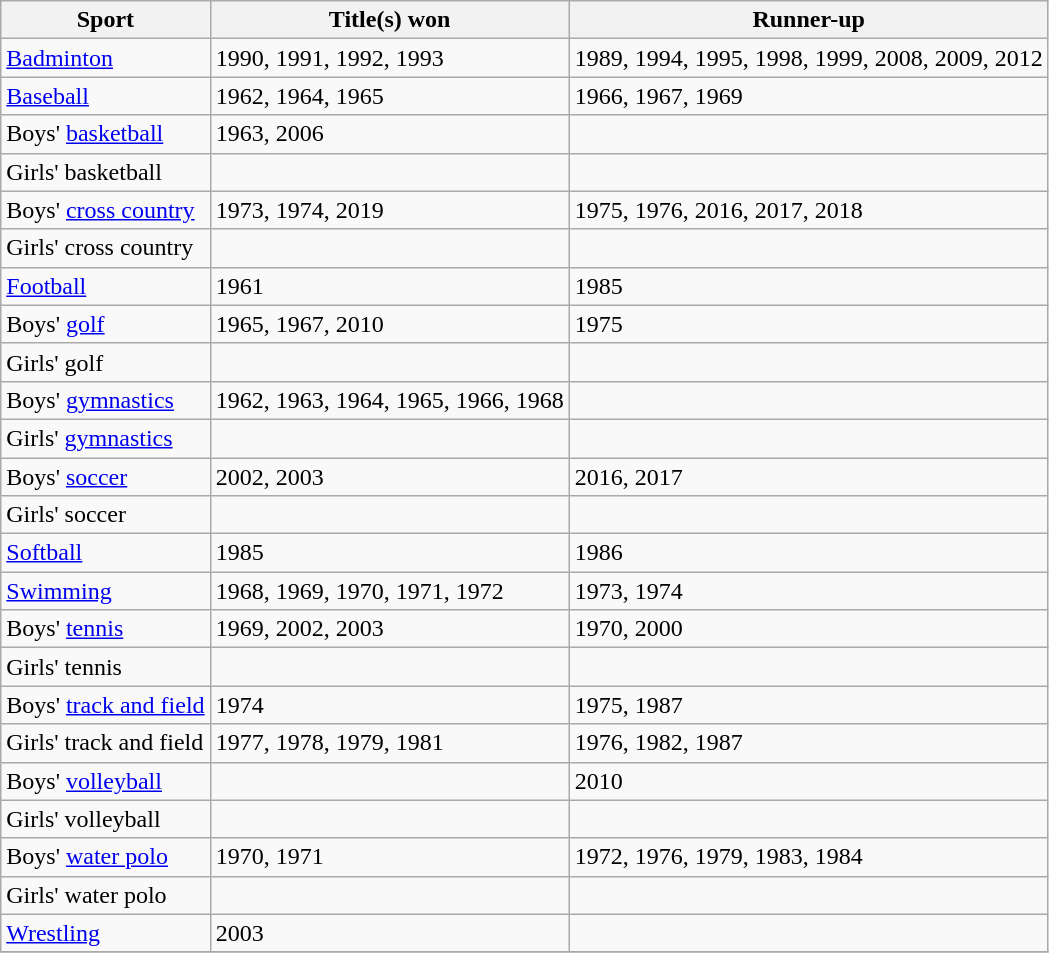<table class="wikitable">
<tr>
<th>Sport</th>
<th>Title(s) won</th>
<th>Runner-up</th>
</tr>
<tr>
<td><a href='#'>Badminton</a></td>
<td>1990, 1991, 1992, 1993</td>
<td>1989, 1994, 1995, 1998, 1999, 2008, 2009, 2012</td>
</tr>
<tr>
<td><a href='#'>Baseball</a></td>
<td>1962, 1964, 1965</td>
<td>1966, 1967, 1969</td>
</tr>
<tr>
<td>Boys' <a href='#'>basketball</a></td>
<td>1963, 2006</td>
<td></td>
</tr>
<tr>
<td>Girls' basketball</td>
<td></td>
</tr>
<tr>
<td>Boys' <a href='#'>cross country</a></td>
<td>1973, 1974, 2019</td>
<td>1975, 1976, 2016, 2017, 2018</td>
</tr>
<tr>
<td>Girls' cross country</td>
<td></td>
<td></td>
</tr>
<tr>
<td><a href='#'>Football</a></td>
<td>1961</td>
<td>1985</td>
</tr>
<tr>
<td>Boys' <a href='#'>golf</a></td>
<td>1965, 1967, 2010</td>
<td>1975</td>
</tr>
<tr>
<td>Girls' golf</td>
<td></td>
<td></td>
</tr>
<tr>
<td>Boys' <a href='#'>gymnastics</a></td>
<td>1962, 1963, 1964, 1965, 1966, 1968</td>
<td></td>
</tr>
<tr>
<td>Girls' <a href='#'>gymnastics</a></td>
<td></td>
<td></td>
</tr>
<tr>
<td>Boys' <a href='#'>soccer</a></td>
<td>2002, 2003</td>
<td>2016, 2017</td>
</tr>
<tr>
<td>Girls' soccer</td>
<td></td>
<td></td>
</tr>
<tr>
<td><a href='#'>Softball</a></td>
<td>1985</td>
<td>1986</td>
</tr>
<tr>
<td><a href='#'>Swimming</a></td>
<td>1968, 1969, 1970, 1971, 1972</td>
<td>1973, 1974</td>
</tr>
<tr>
<td>Boys' <a href='#'>tennis</a></td>
<td>1969, 2002, 2003</td>
<td>1970, 2000</td>
</tr>
<tr>
<td>Girls' tennis</td>
<td></td>
<td></td>
</tr>
<tr>
<td>Boys' <a href='#'>track and field</a></td>
<td>1974</td>
<td>1975, 1987</td>
</tr>
<tr>
<td>Girls' track and field</td>
<td>1977, 1978, 1979, 1981</td>
<td>1976, 1982, 1987</td>
</tr>
<tr>
<td>Boys' <a href='#'>volleyball</a></td>
<td></td>
<td>2010</td>
</tr>
<tr>
<td>Girls' volleyball</td>
<td></td>
<td></td>
</tr>
<tr>
<td>Boys' <a href='#'>water polo</a></td>
<td>1970, 1971</td>
<td>1972, 1976, 1979, 1983, 1984</td>
</tr>
<tr>
<td>Girls' water polo</td>
<td></td>
<td></td>
</tr>
<tr>
<td><a href='#'>Wrestling</a></td>
<td>2003</td>
<td></td>
</tr>
<tr>
</tr>
</table>
